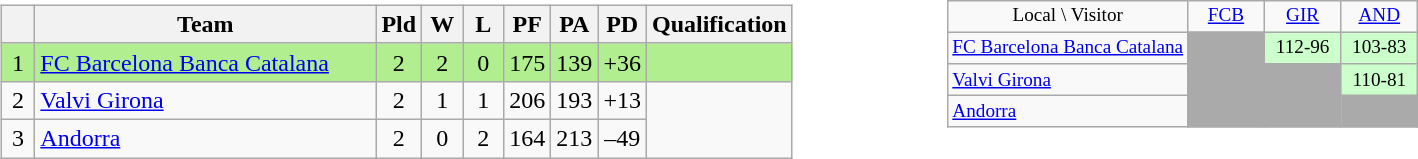<table>
<tr>
<td style="vertical-align:top; width:33%;"><br><table class="wikitable" style="text-align:center">
<tr>
<th width=15></th>
<th width=220>Team</th>
<th width=20>Pld</th>
<th width=20>W</th>
<th width=20>L</th>
<th width=20>PF</th>
<th width=20>PA</th>
<th width=20>PD</th>
<th width=20>Qualification</th>
</tr>
<tr style="background: #B0EE90">
<td>1</td>
<td align=left><a href='#'>FC Barcelona Banca Catalana</a></td>
<td>2</td>
<td>2</td>
<td>0</td>
<td>175</td>
<td>139</td>
<td>+36</td>
<td></td>
</tr>
<tr>
<td>2</td>
<td align=left><a href='#'>Valvi Girona</a></td>
<td>2</td>
<td>1</td>
<td>1</td>
<td>206</td>
<td>193</td>
<td>+13</td>
</tr>
<tr>
<td>3</td>
<td align=left><a href='#'>Andorra</a></td>
<td>2</td>
<td>0</td>
<td>2</td>
<td>164</td>
<td>213</td>
<td>–49</td>
</tr>
</table>
</td>
<td style="vertical-align:top; width:33%;"><br><table class="wikitable" style="text-align:center; font-size:80%">
<tr>
<td>Local \ Visitor</td>
<td width=45><a href='#'>FCB</a></td>
<td width=45><a href='#'>GIR</a></td>
<td width=45><a href='#'>AND</a></td>
</tr>
<tr>
<td align=left><a href='#'>FC Barcelona Banca Catalana</a></td>
<td style="background:#AAAAAA"></td>
<td style="background:#CFC">112-96</td>
<td style="background:#CFC">103-83</td>
</tr>
<tr>
<td align=left><a href='#'>Valvi Girona</a></td>
<td style="background:#AAAAAA"></td>
<td style="background:#AAAAAA"></td>
<td style="background:#CFC">110-81</td>
</tr>
<tr>
<td align=left><a href='#'>Andorra</a></td>
<td style="background:#AAAAAA"></td>
<td style="background:#AAAAAA"></td>
<td style="background:#AAAAAA"></td>
</tr>
</table>
</td>
</tr>
</table>
